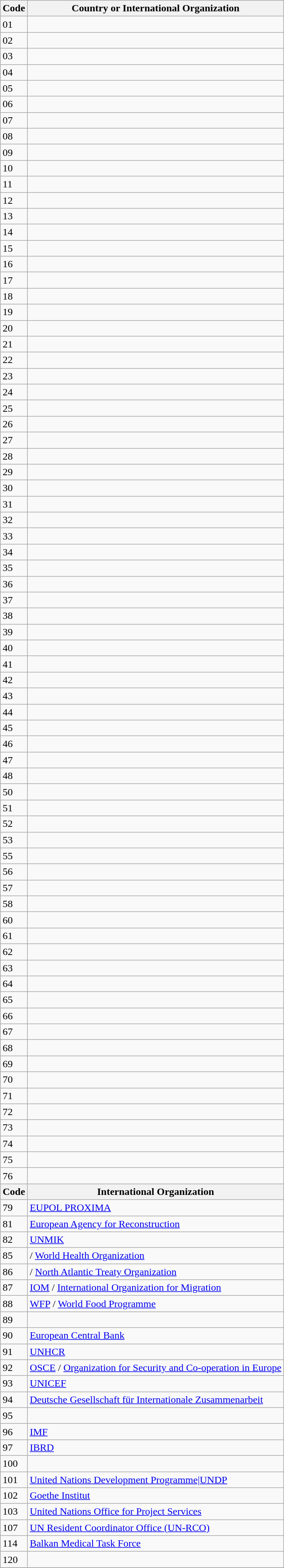<table class="wikitable">
<tr>
<th>Code</th>
<th>Country or International Organization</th>
</tr>
<tr>
<td>01</td>
<td></td>
</tr>
<tr>
<td>02</td>
<td></td>
</tr>
<tr>
<td>03</td>
<td></td>
</tr>
<tr>
<td>04</td>
<td></td>
</tr>
<tr>
<td>05</td>
<td></td>
</tr>
<tr>
<td>06</td>
<td></td>
</tr>
<tr>
<td>07</td>
<td></td>
</tr>
<tr>
<td>08</td>
<td></td>
</tr>
<tr>
<td>09</td>
<td></td>
</tr>
<tr>
<td>10</td>
<td></td>
</tr>
<tr>
<td>11</td>
<td></td>
</tr>
<tr>
<td>12</td>
<td></td>
</tr>
<tr>
<td>13</td>
<td></td>
</tr>
<tr>
<td>14</td>
<td></td>
</tr>
<tr>
<td>15</td>
<td></td>
</tr>
<tr>
<td>16</td>
<td></td>
</tr>
<tr>
<td>17</td>
<td></td>
</tr>
<tr>
<td>18</td>
<td></td>
</tr>
<tr>
<td>19</td>
<td></td>
</tr>
<tr>
<td>20</td>
<td></td>
</tr>
<tr>
<td>21</td>
<td></td>
</tr>
<tr>
<td>22</td>
<td></td>
</tr>
<tr>
<td>23</td>
<td></td>
</tr>
<tr>
<td>24</td>
<td></td>
</tr>
<tr>
<td>25</td>
<td></td>
</tr>
<tr>
<td>26</td>
<td></td>
</tr>
<tr>
<td>27</td>
<td></td>
</tr>
<tr>
<td>28</td>
<td></td>
</tr>
<tr>
<td>29</td>
<td></td>
</tr>
<tr>
<td>30</td>
<td></td>
</tr>
<tr>
<td>31</td>
<td></td>
</tr>
<tr>
<td>32</td>
<td></td>
</tr>
<tr>
<td>33</td>
<td></td>
</tr>
<tr>
<td>34</td>
<td></td>
</tr>
<tr>
<td>35</td>
<td></td>
</tr>
<tr>
<td>36</td>
<td></td>
</tr>
<tr>
<td>37</td>
<td></td>
</tr>
<tr>
<td>38</td>
<td></td>
</tr>
<tr>
<td>39</td>
<td></td>
</tr>
<tr>
<td>40</td>
<td></td>
</tr>
<tr>
<td>41</td>
<td></td>
</tr>
<tr>
<td>42</td>
<td></td>
</tr>
<tr>
<td>43</td>
<td></td>
</tr>
<tr>
<td>44</td>
<td></td>
</tr>
<tr>
<td>45</td>
<td></td>
</tr>
<tr>
<td>46</td>
<td></td>
</tr>
<tr>
<td>47</td>
<td></td>
</tr>
<tr>
<td>48</td>
<td></td>
</tr>
<tr>
<td>50</td>
<td></td>
</tr>
<tr>
<td>51</td>
<td></td>
</tr>
<tr>
<td>52</td>
<td></td>
</tr>
<tr>
<td>53</td>
<td></td>
</tr>
<tr>
<td>55</td>
<td></td>
</tr>
<tr>
<td>56</td>
<td></td>
</tr>
<tr>
<td>57</td>
<td></td>
</tr>
<tr>
<td>58</td>
<td></td>
</tr>
<tr>
<td>60</td>
<td></td>
</tr>
<tr>
<td>61</td>
<td></td>
</tr>
<tr>
<td>62</td>
<td></td>
</tr>
<tr>
<td>63</td>
<td></td>
</tr>
<tr>
<td>64</td>
<td></td>
</tr>
<tr>
<td>65</td>
<td></td>
</tr>
<tr>
<td>66</td>
<td></td>
</tr>
<tr>
<td>67</td>
<td></td>
</tr>
<tr>
<td>68</td>
<td></td>
</tr>
<tr>
<td>69</td>
<td></td>
</tr>
<tr>
<td>70</td>
<td></td>
</tr>
<tr>
<td>71</td>
<td></td>
</tr>
<tr>
<td>72</td>
<td></td>
</tr>
<tr>
<td>73</td>
<td></td>
</tr>
<tr>
<td>74</td>
<td></td>
</tr>
<tr>
<td>75</td>
<td></td>
</tr>
<tr>
<td>76</td>
<td></td>
</tr>
<tr>
<th>Code</th>
<th>International Organization</th>
</tr>
<tr>
<td>79</td>
<td><a href='#'>EUPOL PROXIMA</a></td>
</tr>
<tr>
<td>81</td>
<td><a href='#'>European Agency for Reconstruction</a></td>
</tr>
<tr>
<td>82</td>
<td><a href='#'>UNMIK</a></td>
</tr>
<tr>
<td>85</td>
<td> / <a href='#'>World Health Organization</a></td>
</tr>
<tr>
<td>86</td>
<td> / <a href='#'>North Atlantic Treaty Organization</a></td>
</tr>
<tr>
<td>87</td>
<td><a href='#'>IOM</a> / <a href='#'>International Organization for Migration</a></td>
</tr>
<tr>
<td>88</td>
<td><a href='#'>WFP</a> / <a href='#'>World Food Programme</a></td>
</tr>
<tr>
<td>89</td>
<td></td>
</tr>
<tr>
<td>90</td>
<td><a href='#'>European Central Bank</a></td>
</tr>
<tr>
<td>91</td>
<td><a href='#'>UNHCR</a></td>
</tr>
<tr>
<td>92</td>
<td><a href='#'>OSCE</a> / <a href='#'>Organization for Security and Co-operation in Europe</a></td>
</tr>
<tr>
<td>93</td>
<td><a href='#'>UNICEF</a></td>
</tr>
<tr>
<td>94</td>
<td><a href='#'>Deutsche Gesellschaft für Internationale Zusammenarbeit</a></td>
</tr>
<tr>
<td>95</td>
<td></td>
</tr>
<tr>
<td>96</td>
<td><a href='#'>IMF</a></td>
</tr>
<tr>
<td>97</td>
<td><a href='#'>IBRD</a></td>
</tr>
<tr>
<td>100</td>
<td></td>
</tr>
<tr>
<td>101</td>
<td><a href='#'>United Nations Development Programme|UNDP</a></td>
</tr>
<tr>
<td>102</td>
<td><a href='#'>Goethe Institut</a></td>
</tr>
<tr>
<td>103</td>
<td><a href='#'>United Nations Office for Project Services</a></td>
</tr>
<tr>
<td>107</td>
<td><a href='#'>UN Resident Coordinator Office (UN-RCO)</a></td>
</tr>
<tr>
<td>114</td>
<td><a href='#'>Balkan Medical Task Force</a></td>
</tr>
<tr>
<td>120</td>
<td></td>
</tr>
<tr>
</tr>
</table>
